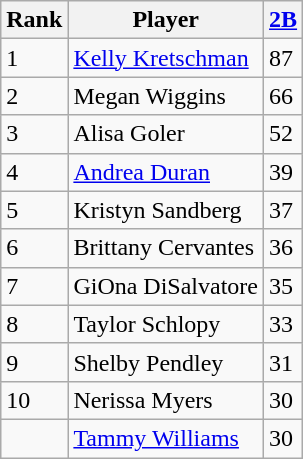<table class="wikitable" style="float:left;">
<tr style="white-space: nowrap;">
<th>Rank</th>
<th>Player</th>
<th><a href='#'>2B</a></th>
</tr>
<tr>
<td>1</td>
<td><a href='#'>Kelly Kretschman</a></td>
<td>87</td>
</tr>
<tr>
<td>2</td>
<td>Megan Wiggins</td>
<td>66</td>
</tr>
<tr>
<td>3</td>
<td>Alisa Goler</td>
<td>52</td>
</tr>
<tr>
<td>4</td>
<td><a href='#'>Andrea Duran</a></td>
<td>39</td>
</tr>
<tr>
<td>5</td>
<td>Kristyn Sandberg</td>
<td>37</td>
</tr>
<tr>
<td>6</td>
<td>Brittany Cervantes</td>
<td>36</td>
</tr>
<tr>
<td>7</td>
<td>GiOna DiSalvatore</td>
<td>35</td>
</tr>
<tr>
<td>8</td>
<td>Taylor Schlopy</td>
<td>33</td>
</tr>
<tr>
<td>9</td>
<td>Shelby Pendley</td>
<td>31</td>
</tr>
<tr>
<td>10</td>
<td>Nerissa Myers</td>
<td>30</td>
</tr>
<tr>
<td></td>
<td><a href='#'>Tammy Williams</a></td>
<td>30</td>
</tr>
</table>
